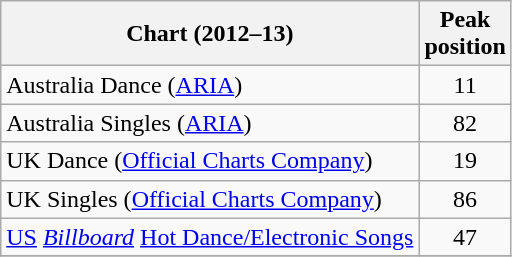<table class="wikitable">
<tr>
<th>Chart (2012–13)</th>
<th>Peak<br>position</th>
</tr>
<tr>
<td>Australia Dance (<a href='#'>ARIA</a>)</td>
<td align="center">11</td>
</tr>
<tr>
<td>Australia Singles (<a href='#'>ARIA</a>)</td>
<td align="center">82</td>
</tr>
<tr>
<td>UK Dance (<a href='#'>Official Charts Company</a>)</td>
<td align="center">19</td>
</tr>
<tr>
<td>UK Singles (<a href='#'>Official Charts Company</a>)</td>
<td align="center">86</td>
</tr>
<tr>
<td><a href='#'>US</a> <em><a href='#'>Billboard</a></em> <a href='#'>Hot Dance/Electronic Songs</a></td>
<td align="center">47</td>
</tr>
<tr>
</tr>
</table>
